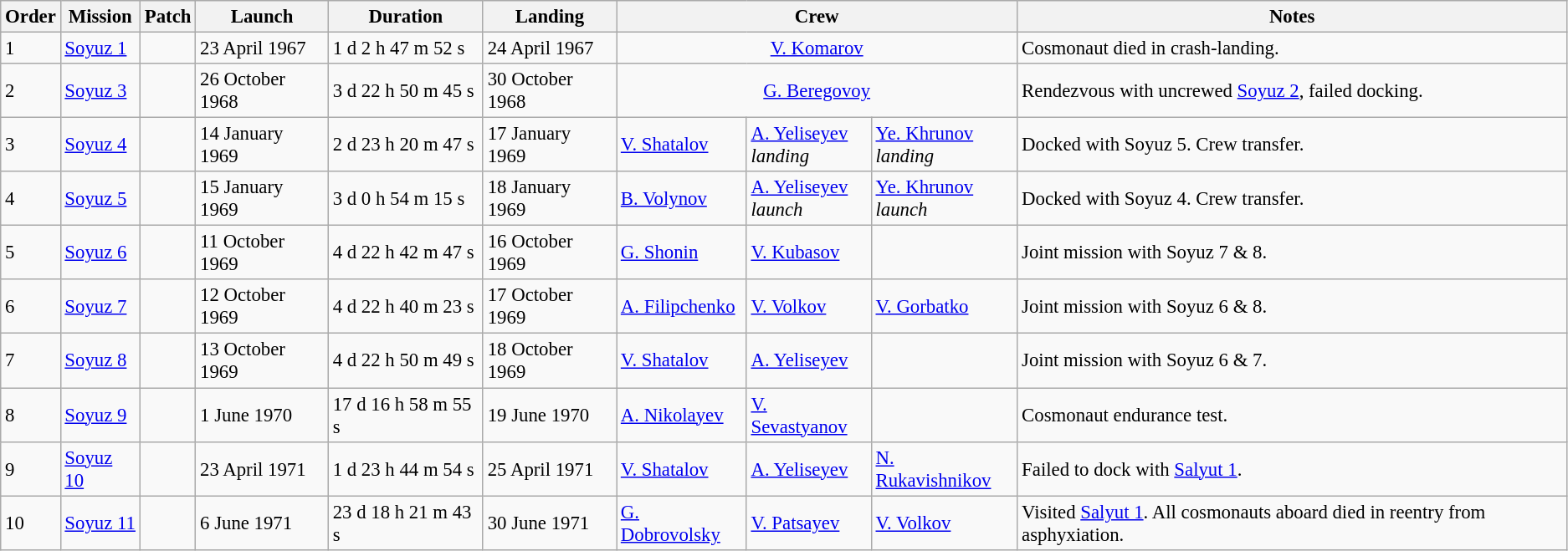<table class="wikitable" style="font-size: 95%;">
<tr>
<th>Order</th>
<th>Mission</th>
<th>Patch</th>
<th>Launch</th>
<th>Duration</th>
<th>Landing</th>
<th colspan="3">Crew</th>
<th>Notes</th>
</tr>
<tr>
<td>1</td>
<td><a href='#'>Soyuz 1</a></td>
<td></td>
<td>23 April 1967</td>
<td>1 d 2 h 47 m 52 s</td>
<td>24 April 1967</td>
<td colspan="3" align="center"><a href='#'>V. Komarov</a></td>
<td>Cosmonaut died in crash-landing.</td>
</tr>
<tr>
<td>2</td>
<td><a href='#'>Soyuz 3</a></td>
<td></td>
<td>26 October 1968</td>
<td>3 d 22 h 50 m 45 s</td>
<td>30 October 1968</td>
<td colspan="3"  align="center"><a href='#'>G. Beregovoy</a></td>
<td>Rendezvous with uncrewed <a href='#'>Soyuz 2</a>, failed docking.</td>
</tr>
<tr>
<td>3</td>
<td><a href='#'>Soyuz 4</a></td>
<td></td>
<td>14 January 1969</td>
<td>2 d 23 h 20 m 47 s</td>
<td>17 January 1969</td>
<td><a href='#'>V. Shatalov</a></td>
<td><a href='#'>A. Yeliseyev</a> <br><em>landing</em></td>
<td><a href='#'>Ye. Khrunov</a> <br><em>landing</em></td>
<td>Docked with Soyuz 5. Crew transfer.</td>
</tr>
<tr>
<td>4</td>
<td><a href='#'>Soyuz 5</a></td>
<td></td>
<td>15 January 1969</td>
<td>3 d 0 h 54 m 15 s</td>
<td>18 January 1969</td>
<td><a href='#'>B. Volynov</a></td>
<td><a href='#'>A. Yeliseyev</a> <br><em>launch</em></td>
<td><a href='#'>Ye. Khrunov</a> <br><em>launch</em></td>
<td>Docked with Soyuz 4. Crew transfer.</td>
</tr>
<tr>
<td>5</td>
<td><a href='#'>Soyuz 6</a></td>
<td></td>
<td>11 October 1969</td>
<td>4 d 22 h 42 m 47 s</td>
<td>16 October 1969</td>
<td><a href='#'>G. Shonin</a></td>
<td><a href='#'>V. Kubasov</a></td>
<td></td>
<td>Joint mission with Soyuz 7 & 8.</td>
</tr>
<tr>
<td>6</td>
<td><a href='#'>Soyuz 7</a></td>
<td></td>
<td>12 October 1969</td>
<td>4 d 22 h 40 m 23 s</td>
<td>17 October 1969</td>
<td><a href='#'>A. Filipchenko</a></td>
<td><a href='#'>V. Volkov</a></td>
<td><a href='#'>V. Gorbatko</a></td>
<td>Joint mission with Soyuz 6 & 8.</td>
</tr>
<tr>
<td>7</td>
<td><a href='#'>Soyuz 8</a></td>
<td></td>
<td>13 October 1969</td>
<td>4 d 22 h 50 m 49 s</td>
<td>18 October 1969</td>
<td><a href='#'>V. Shatalov</a></td>
<td><a href='#'>A. Yeliseyev</a></td>
<td></td>
<td>Joint mission with Soyuz 6 & 7.</td>
</tr>
<tr>
<td>8</td>
<td><a href='#'>Soyuz 9</a></td>
<td></td>
<td>1 June 1970</td>
<td>17 d 16 h 58 m 55 s</td>
<td>19 June 1970</td>
<td><a href='#'>A. Nikolayev</a></td>
<td><a href='#'>V. Sevastyanov</a></td>
<td></td>
<td>Cosmonaut endurance test.</td>
</tr>
<tr>
<td>9</td>
<td><a href='#'>Soyuz 10</a></td>
<td></td>
<td>23 April 1971</td>
<td>1 d 23 h 44 m 54 s</td>
<td>25 April 1971</td>
<td><a href='#'>V. Shatalov</a></td>
<td><a href='#'>A. Yeliseyev</a></td>
<td><a href='#'>N. Rukavishnikov</a></td>
<td>Failed to dock with <a href='#'>Salyut 1</a>.</td>
</tr>
<tr>
<td>10</td>
<td><a href='#'>Soyuz 11</a></td>
<td></td>
<td>6 June 1971</td>
<td>23 d 18 h 21 m 43 s</td>
<td>30 June 1971</td>
<td><a href='#'>G. Dobrovolsky</a></td>
<td><a href='#'>V. Patsayev</a></td>
<td><a href='#'>V. Volkov</a></td>
<td>Visited <a href='#'>Salyut 1</a>.  All cosmonauts aboard died in reentry from asphyxiation.</td>
</tr>
</table>
